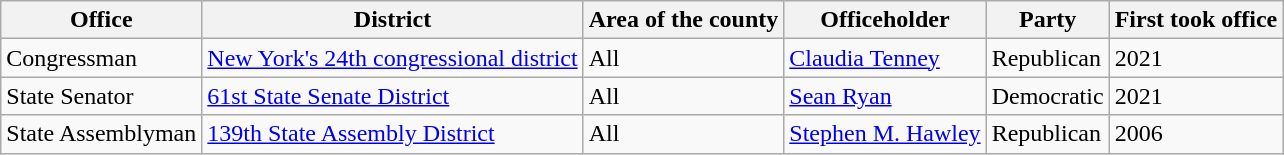<table class="wikitable sortable">
<tr>
<th>Office</th>
<th>District</th>
<th>Area of the county</th>
<th>Officeholder</th>
<th>Party</th>
<th>First took office</th>
</tr>
<tr>
<td>Congressman</td>
<td><a href='#'>New York's 24th congressional district</a></td>
<td>All</td>
<td><a href='#'>Claudia Tenney</a></td>
<td>Republican</td>
<td>2021</td>
</tr>
<tr>
<td>State Senator</td>
<td><a href='#'>61st State Senate District</a></td>
<td>All</td>
<td><a href='#'>Sean Ryan</a></td>
<td>Democratic</td>
<td>2021</td>
</tr>
<tr>
<td>State Assemblyman</td>
<td><a href='#'>139th State Assembly District</a></td>
<td>All </td>
<td><a href='#'>Stephen M. Hawley</a></td>
<td>Republican</td>
<td>2006</td>
</tr>
</table>
